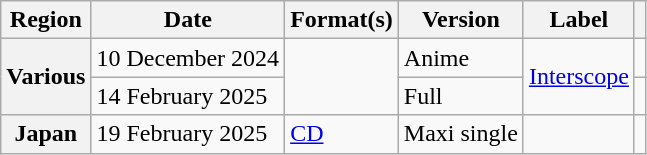<table class="wikitable plainrowheaders">
<tr>
<th scope="col">Region</th>
<th scope="col">Date</th>
<th scope="col">Format(s)</th>
<th scope="col">Version</th>
<th scope="col">Label</th>
<th scope="col"></th>
</tr>
<tr>
<th rowspan="2" scope="row">Various</th>
<td>10 December 2024</td>
<td rowspan="2"></td>
<td>Anime</td>
<td rowspan="2"><a href='#'>Interscope</a></td>
<td align="center"></td>
</tr>
<tr>
<td>14 February 2025</td>
<td>Full</td>
<td align="center"></td>
</tr>
<tr>
<th scope="row">Japan</th>
<td>19 February 2025</td>
<td><a href='#'>CD</a></td>
<td>Maxi single</td>
<td></td>
<td align="center"></td>
</tr>
</table>
